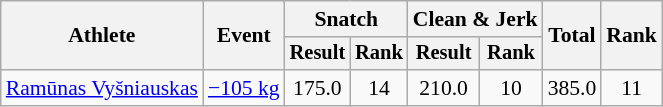<table class="wikitable" style="font-size:90%">
<tr>
<th rowspan="2">Athlete</th>
<th rowspan="2">Event</th>
<th colspan="2">Snatch</th>
<th colspan="2">Clean & Jerk</th>
<th rowspan="2">Total</th>
<th rowspan="2">Rank</th>
</tr>
<tr style="font-size:95%">
<th>Result</th>
<th>Rank</th>
<th>Result</th>
<th>Rank</th>
</tr>
<tr align=center>
<td align=left><a href='#'>Ramūnas Vyšniauskas</a></td>
<td align=left><a href='#'>−105 kg</a></td>
<td>175.0</td>
<td>14</td>
<td>210.0</td>
<td>10</td>
<td>385.0</td>
<td>11</td>
</tr>
</table>
